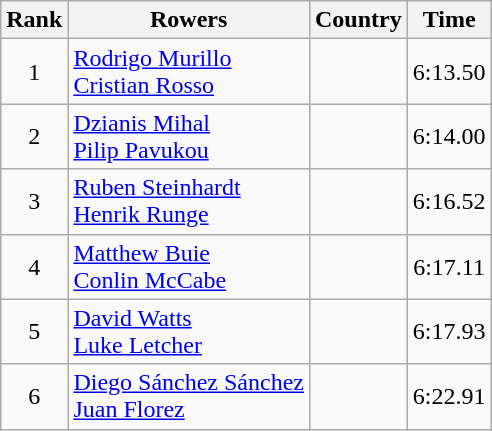<table class="wikitable" style="text-align:center">
<tr>
<th>Rank</th>
<th>Rowers</th>
<th>Country</th>
<th>Time</th>
</tr>
<tr>
<td>1</td>
<td align="left"><a href='#'>Rodrigo Murillo</a><br><a href='#'>Cristian Rosso</a></td>
<td align="left"></td>
<td>6:13.50</td>
</tr>
<tr>
<td>2</td>
<td align="left"><a href='#'>Dzianis Mihal</a><br><a href='#'>Pilip Pavukou</a></td>
<td align="left"></td>
<td>6:14.00</td>
</tr>
<tr>
<td>3</td>
<td align="left"><a href='#'>Ruben Steinhardt</a><br><a href='#'>Henrik Runge</a></td>
<td align="left"></td>
<td>6:16.52</td>
</tr>
<tr>
<td>4</td>
<td align="left"><a href='#'>Matthew Buie</a><br><a href='#'>Conlin McCabe</a></td>
<td align="left"></td>
<td>6:17.11</td>
</tr>
<tr>
<td>5</td>
<td align="left"><a href='#'>David Watts</a><br><a href='#'>Luke Letcher</a></td>
<td align="left"></td>
<td>6:17.93</td>
</tr>
<tr>
<td>6</td>
<td align="left"><a href='#'>Diego Sánchez Sánchez</a><br><a href='#'>Juan Florez</a></td>
<td align="left"></td>
<td>6:22.91</td>
</tr>
</table>
